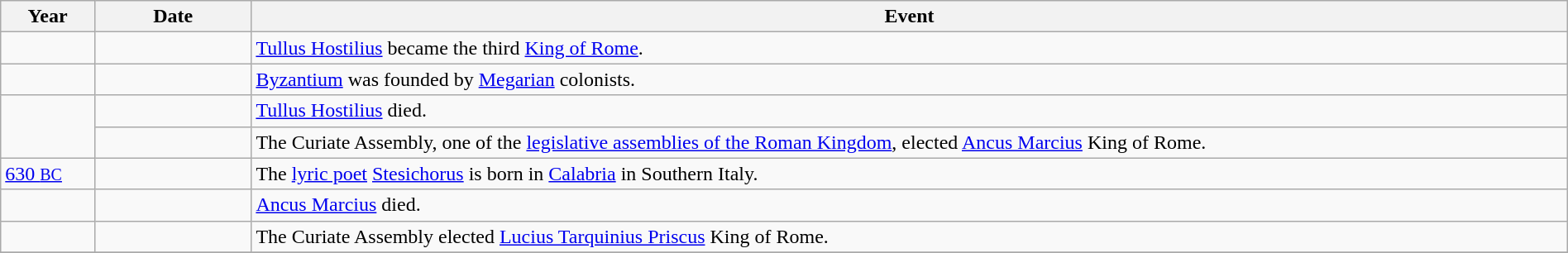<table class="wikitable" width="100%">
<tr>
<th style="width:6%">Year</th>
<th style="width:10%">Date</th>
<th>Event</th>
</tr>
<tr>
<td></td>
<td></td>
<td><a href='#'>Tullus Hostilius</a> became the third <a href='#'>King of Rome</a>.</td>
</tr>
<tr>
<td></td>
<td></td>
<td><a href='#'>Byzantium</a> was founded by <a href='#'>Megarian</a> colonists.</td>
</tr>
<tr>
<td rowspan="2" valign="top"></td>
<td></td>
<td><a href='#'>Tullus Hostilius</a> died.</td>
</tr>
<tr>
<td></td>
<td>The Curiate Assembly, one of the <a href='#'>legislative assemblies of the Roman Kingdom</a>, elected <a href='#'>Ancus Marcius</a> King of Rome.</td>
</tr>
<tr>
<td><a href='#'>630 <small>BC</small></a></td>
<td></td>
<td>The <a href='#'>lyric poet</a> <a href='#'>Stesichorus</a> is born in <a href='#'>Calabria</a> in Southern Italy.</td>
</tr>
<tr>
<td></td>
<td></td>
<td><a href='#'>Ancus Marcius</a> died.</td>
</tr>
<tr>
<td></td>
<td></td>
<td>The Curiate Assembly elected <a href='#'>Lucius Tarquinius Priscus</a> King of Rome.</td>
</tr>
<tr>
</tr>
</table>
